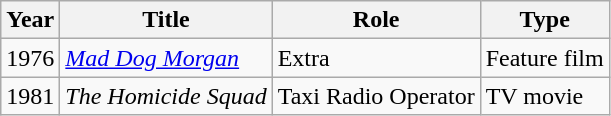<table class="wikitable">
<tr>
<th>Year</th>
<th>Title</th>
<th>Role</th>
<th>Type</th>
</tr>
<tr>
<td>1976</td>
<td><em><a href='#'>Mad Dog Morgan</a></em></td>
<td>Extra</td>
<td>Feature film</td>
</tr>
<tr>
<td>1981</td>
<td><em>The Homicide Squad</em></td>
<td>Taxi Radio Operator</td>
<td>TV movie</td>
</tr>
</table>
